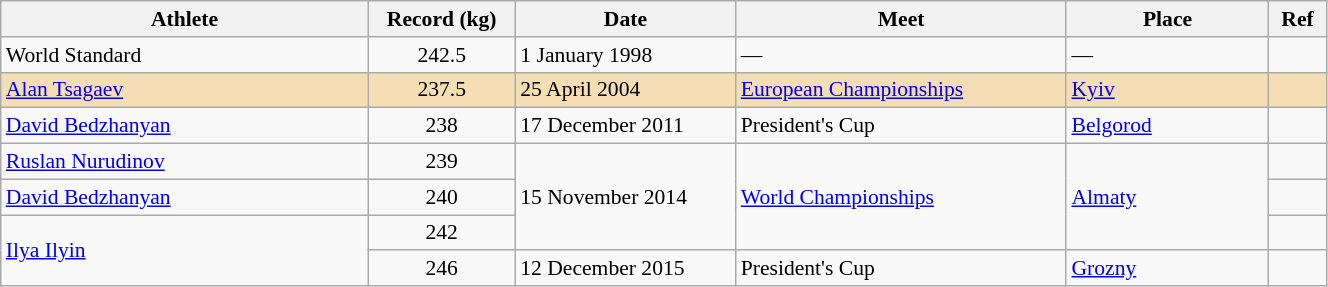<table class="wikitable" style="font-size:90%; width: 70%;">
<tr>
<th width=20%>Athlete</th>
<th width=8%>Record (kg)</th>
<th width=12%>Date</th>
<th width=18%>Meet</th>
<th width=11%>Place</th>
<th width=3%>Ref</th>
</tr>
<tr>
<td>World Standard</td>
<td align="center">242.5</td>
<td>1 January 1998</td>
<td>—</td>
<td>—</td>
<td></td>
</tr>
<tr bgcolor=Wheat>
<td> <a href='#'>Alan Tsagaev</a> </td>
<td align="center">237.5</td>
<td>25 April 2004</td>
<td><a href='#'>European Championships</a></td>
<td><a href='#'>Kyiv</a></td>
<td></td>
</tr>
<tr>
<td> <a href='#'>David Bedzhanyan</a></td>
<td align="center">238</td>
<td>17 December 2011</td>
<td>President's Cup</td>
<td><a href='#'>Belgorod</a></td>
<td></td>
</tr>
<tr>
<td> <a href='#'>Ruslan Nurudinov</a></td>
<td align="center">239</td>
<td rowspan=3>15 November 2014</td>
<td rowspan=3><a href='#'>World Championships</a></td>
<td rowspan=3><a href='#'>Almaty</a></td>
<td></td>
</tr>
<tr>
<td> <a href='#'>David Bedzhanyan</a></td>
<td align="center">240</td>
<td></td>
</tr>
<tr>
<td rowspan=2> <a href='#'>Ilya Ilyin</a></td>
<td align="center">242</td>
<td></td>
</tr>
<tr>
<td align="center">246</td>
<td>12 December 2015</td>
<td>President's Cup</td>
<td><a href='#'>Grozny</a></td>
<td></td>
</tr>
</table>
